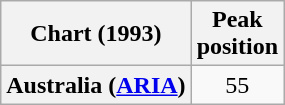<table class="wikitable plainrowheaders" style="text-align:center">
<tr>
<th>Chart (1993)</th>
<th>Peak<br>position</th>
</tr>
<tr>
<th scope="row">Australia (<a href='#'>ARIA</a>)</th>
<td>55</td>
</tr>
</table>
